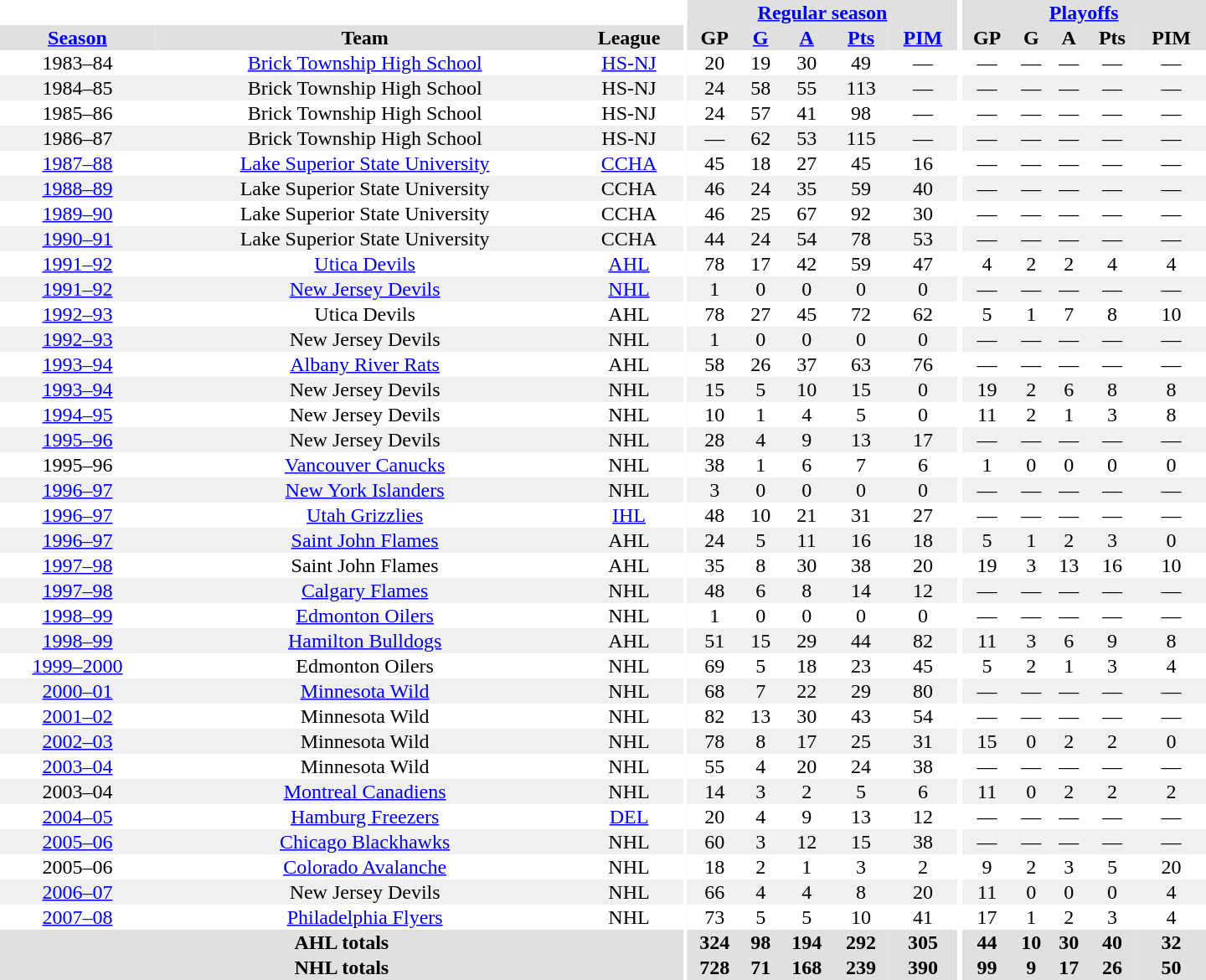<table border="0" cellpadding="1" cellspacing="0" style="text-align:center; width:60em">
<tr bgcolor="#e0e0e0">
<th colspan="3"  bgcolor="#ffffff"></th>
<th rowspan="99" bgcolor="#ffffff"></th>
<th colspan="5"><a href='#'>Regular season</a></th>
<th rowspan="99" bgcolor="#ffffff"></th>
<th colspan="5"><a href='#'>Playoffs</a></th>
</tr>
<tr bgcolor="#e0e0e0">
<th><a href='#'>Season</a></th>
<th>Team</th>
<th>League</th>
<th>GP</th>
<th><a href='#'>G</a></th>
<th><a href='#'>A</a></th>
<th><a href='#'>Pts</a></th>
<th><a href='#'>PIM</a></th>
<th>GP</th>
<th>G</th>
<th>A</th>
<th>Pts</th>
<th>PIM</th>
</tr>
<tr>
<td>1983–84</td>
<td><a href='#'>Brick Township High School</a></td>
<td><a href='#'>HS-NJ</a></td>
<td>20</td>
<td>19</td>
<td>30</td>
<td>49</td>
<td>—</td>
<td>—</td>
<td>—</td>
<td>—</td>
<td>—</td>
<td>—</td>
</tr>
<tr bgcolor="#f0f0f0">
<td>1984–85</td>
<td>Brick Township High School</td>
<td>HS-NJ</td>
<td>24</td>
<td>58</td>
<td>55</td>
<td>113</td>
<td>—</td>
<td>—</td>
<td>—</td>
<td>—</td>
<td>—</td>
<td>—</td>
</tr>
<tr>
<td>1985–86</td>
<td>Brick Township High School</td>
<td>HS-NJ</td>
<td>24</td>
<td>57</td>
<td>41</td>
<td>98</td>
<td>—</td>
<td>—</td>
<td>—</td>
<td>—</td>
<td>—</td>
<td>—</td>
</tr>
<tr bgcolor="#f0f0f0">
<td>1986–87</td>
<td>Brick Township High School</td>
<td>HS-NJ</td>
<td>—</td>
<td>62</td>
<td>53</td>
<td>115</td>
<td>—</td>
<td>—</td>
<td>—</td>
<td>—</td>
<td>—</td>
<td>—</td>
</tr>
<tr>
<td><a href='#'>1987–88</a></td>
<td><a href='#'>Lake Superior State University</a></td>
<td><a href='#'>CCHA</a></td>
<td>45</td>
<td>18</td>
<td>27</td>
<td>45</td>
<td>16</td>
<td>—</td>
<td>—</td>
<td>—</td>
<td>—</td>
<td>—</td>
</tr>
<tr bgcolor="#f0f0f0">
<td><a href='#'>1988–89</a></td>
<td>Lake Superior State University</td>
<td>CCHA</td>
<td>46</td>
<td>24</td>
<td>35</td>
<td>59</td>
<td>40</td>
<td>—</td>
<td>—</td>
<td>—</td>
<td>—</td>
<td>—</td>
</tr>
<tr>
<td><a href='#'>1989–90</a></td>
<td>Lake Superior State University</td>
<td>CCHA</td>
<td>46</td>
<td>25</td>
<td>67</td>
<td>92</td>
<td>30</td>
<td>—</td>
<td>—</td>
<td>—</td>
<td>—</td>
<td>—</td>
</tr>
<tr bgcolor="#f0f0f0">
<td><a href='#'>1990–91</a></td>
<td>Lake Superior State University</td>
<td>CCHA</td>
<td>44</td>
<td>24</td>
<td>54</td>
<td>78</td>
<td>53</td>
<td>—</td>
<td>—</td>
<td>—</td>
<td>—</td>
<td>—</td>
</tr>
<tr>
<td><a href='#'>1991–92</a></td>
<td><a href='#'>Utica Devils</a></td>
<td><a href='#'>AHL</a></td>
<td>78</td>
<td>17</td>
<td>42</td>
<td>59</td>
<td>47</td>
<td>4</td>
<td>2</td>
<td>2</td>
<td>4</td>
<td>4</td>
</tr>
<tr bgcolor="#f0f0f0">
<td><a href='#'>1991–92</a></td>
<td><a href='#'>New Jersey Devils</a></td>
<td><a href='#'>NHL</a></td>
<td>1</td>
<td>0</td>
<td>0</td>
<td>0</td>
<td>0</td>
<td>—</td>
<td>—</td>
<td>—</td>
<td>—</td>
<td>—</td>
</tr>
<tr>
<td><a href='#'>1992–93</a></td>
<td>Utica Devils</td>
<td>AHL</td>
<td>78</td>
<td>27</td>
<td>45</td>
<td>72</td>
<td>62</td>
<td>5</td>
<td>1</td>
<td>7</td>
<td>8</td>
<td>10</td>
</tr>
<tr bgcolor="#f0f0f0">
<td><a href='#'>1992–93</a></td>
<td>New Jersey Devils</td>
<td>NHL</td>
<td>1</td>
<td>0</td>
<td>0</td>
<td>0</td>
<td>0</td>
<td>—</td>
<td>—</td>
<td>—</td>
<td>—</td>
<td>—</td>
</tr>
<tr>
<td><a href='#'>1993–94</a></td>
<td><a href='#'>Albany River Rats</a></td>
<td>AHL</td>
<td>58</td>
<td>26</td>
<td>37</td>
<td>63</td>
<td>76</td>
<td>—</td>
<td>—</td>
<td>—</td>
<td>—</td>
<td>—</td>
</tr>
<tr bgcolor="#f0f0f0">
<td><a href='#'>1993–94</a></td>
<td>New Jersey Devils</td>
<td>NHL</td>
<td>15</td>
<td>5</td>
<td>10</td>
<td>15</td>
<td>0</td>
<td>19</td>
<td>2</td>
<td>6</td>
<td>8</td>
<td>8</td>
</tr>
<tr>
<td><a href='#'>1994–95</a></td>
<td>New Jersey Devils</td>
<td>NHL</td>
<td>10</td>
<td>1</td>
<td>4</td>
<td>5</td>
<td>0</td>
<td>11</td>
<td>2</td>
<td>1</td>
<td>3</td>
<td>8</td>
</tr>
<tr bgcolor="#f0f0f0">
<td><a href='#'>1995–96</a></td>
<td>New Jersey Devils</td>
<td>NHL</td>
<td>28</td>
<td>4</td>
<td>9</td>
<td>13</td>
<td>17</td>
<td>—</td>
<td>—</td>
<td>—</td>
<td>—</td>
<td>—</td>
</tr>
<tr>
<td>1995–96</td>
<td><a href='#'>Vancouver Canucks</a></td>
<td>NHL</td>
<td>38</td>
<td>1</td>
<td>6</td>
<td>7</td>
<td>6</td>
<td>1</td>
<td>0</td>
<td>0</td>
<td>0</td>
<td>0</td>
</tr>
<tr bgcolor="#f0f0f0">
<td><a href='#'>1996–97</a></td>
<td><a href='#'>New York Islanders</a></td>
<td>NHL</td>
<td>3</td>
<td>0</td>
<td>0</td>
<td>0</td>
<td>0</td>
<td>—</td>
<td>—</td>
<td>—</td>
<td>—</td>
<td>—</td>
</tr>
<tr>
<td><a href='#'>1996–97</a></td>
<td><a href='#'>Utah Grizzlies</a></td>
<td><a href='#'>IHL</a></td>
<td>48</td>
<td>10</td>
<td>21</td>
<td>31</td>
<td>27</td>
<td>—</td>
<td>—</td>
<td>—</td>
<td>—</td>
<td>—</td>
</tr>
<tr bgcolor="#f0f0f0">
<td><a href='#'>1996–97</a></td>
<td><a href='#'>Saint John Flames</a></td>
<td>AHL</td>
<td>24</td>
<td>5</td>
<td>11</td>
<td>16</td>
<td>18</td>
<td>5</td>
<td>1</td>
<td>2</td>
<td>3</td>
<td>0</td>
</tr>
<tr>
<td><a href='#'>1997–98</a></td>
<td>Saint John Flames</td>
<td>AHL</td>
<td>35</td>
<td>8</td>
<td>30</td>
<td>38</td>
<td>20</td>
<td>19</td>
<td>3</td>
<td>13</td>
<td>16</td>
<td>10</td>
</tr>
<tr bgcolor="#f0f0f0">
<td><a href='#'>1997–98</a></td>
<td><a href='#'>Calgary Flames</a></td>
<td>NHL</td>
<td>48</td>
<td>6</td>
<td>8</td>
<td>14</td>
<td>12</td>
<td>—</td>
<td>—</td>
<td>—</td>
<td>—</td>
<td>—</td>
</tr>
<tr>
<td><a href='#'>1998–99</a></td>
<td><a href='#'>Edmonton Oilers</a></td>
<td>NHL</td>
<td>1</td>
<td>0</td>
<td>0</td>
<td>0</td>
<td>0</td>
<td>—</td>
<td>—</td>
<td>—</td>
<td>—</td>
<td>—</td>
</tr>
<tr bgcolor="#f0f0f0">
<td><a href='#'>1998–99</a></td>
<td><a href='#'>Hamilton Bulldogs</a></td>
<td>AHL</td>
<td>51</td>
<td>15</td>
<td>29</td>
<td>44</td>
<td>82</td>
<td>11</td>
<td>3</td>
<td>6</td>
<td>9</td>
<td>8</td>
</tr>
<tr>
<td><a href='#'>1999–2000</a></td>
<td>Edmonton Oilers</td>
<td>NHL</td>
<td>69</td>
<td>5</td>
<td>18</td>
<td>23</td>
<td>45</td>
<td>5</td>
<td>2</td>
<td>1</td>
<td>3</td>
<td>4</td>
</tr>
<tr bgcolor="#f0f0f0">
<td><a href='#'>2000–01</a></td>
<td><a href='#'>Minnesota Wild</a></td>
<td>NHL</td>
<td>68</td>
<td>7</td>
<td>22</td>
<td>29</td>
<td>80</td>
<td>—</td>
<td>—</td>
<td>—</td>
<td>—</td>
<td>—</td>
</tr>
<tr>
<td><a href='#'>2001–02</a></td>
<td>Minnesota Wild</td>
<td>NHL</td>
<td>82</td>
<td>13</td>
<td>30</td>
<td>43</td>
<td>54</td>
<td>—</td>
<td>—</td>
<td>—</td>
<td>—</td>
<td>—</td>
</tr>
<tr bgcolor="#f0f0f0">
<td><a href='#'>2002–03</a></td>
<td>Minnesota Wild</td>
<td>NHL</td>
<td>78</td>
<td>8</td>
<td>17</td>
<td>25</td>
<td>31</td>
<td>15</td>
<td>0</td>
<td>2</td>
<td>2</td>
<td>0</td>
</tr>
<tr>
<td><a href='#'>2003–04</a></td>
<td>Minnesota Wild</td>
<td>NHL</td>
<td>55</td>
<td>4</td>
<td>20</td>
<td>24</td>
<td>38</td>
<td>—</td>
<td>—</td>
<td>—</td>
<td>—</td>
<td>—</td>
</tr>
<tr bgcolor="#f0f0f0">
<td>2003–04</td>
<td><a href='#'>Montreal Canadiens</a></td>
<td>NHL</td>
<td>14</td>
<td>3</td>
<td>2</td>
<td>5</td>
<td>6</td>
<td>11</td>
<td>0</td>
<td>2</td>
<td>2</td>
<td>2</td>
</tr>
<tr>
<td><a href='#'>2004–05</a></td>
<td><a href='#'>Hamburg Freezers</a></td>
<td><a href='#'>DEL</a></td>
<td>20</td>
<td>4</td>
<td>9</td>
<td>13</td>
<td>12</td>
<td>—</td>
<td>—</td>
<td>—</td>
<td>—</td>
<td>—</td>
</tr>
<tr bgcolor="#f0f0f0">
<td><a href='#'>2005–06</a></td>
<td><a href='#'>Chicago Blackhawks</a></td>
<td>NHL</td>
<td>60</td>
<td>3</td>
<td>12</td>
<td>15</td>
<td>38</td>
<td>—</td>
<td>—</td>
<td>—</td>
<td>—</td>
<td>—</td>
</tr>
<tr>
<td>2005–06</td>
<td><a href='#'>Colorado Avalanche</a></td>
<td>NHL</td>
<td>18</td>
<td>2</td>
<td>1</td>
<td>3</td>
<td>2</td>
<td>9</td>
<td>2</td>
<td>3</td>
<td>5</td>
<td>20</td>
</tr>
<tr bgcolor="#f0f0f0">
<td><a href='#'>2006–07</a></td>
<td>New Jersey Devils</td>
<td>NHL</td>
<td>66</td>
<td>4</td>
<td>4</td>
<td>8</td>
<td>20</td>
<td>11</td>
<td>0</td>
<td>0</td>
<td>0</td>
<td>4</td>
</tr>
<tr>
<td><a href='#'>2007–08</a></td>
<td><a href='#'>Philadelphia Flyers</a></td>
<td>NHL</td>
<td>73</td>
<td>5</td>
<td>5</td>
<td>10</td>
<td>41</td>
<td>17</td>
<td>1</td>
<td>2</td>
<td>3</td>
<td>4</td>
</tr>
<tr bgcolor="#e0e0e0">
<th colspan="3">AHL totals</th>
<th>324</th>
<th>98</th>
<th>194</th>
<th>292</th>
<th>305</th>
<th>44</th>
<th>10</th>
<th>30</th>
<th>40</th>
<th>32</th>
</tr>
<tr bgcolor="#e0e0e0">
<th colspan="3">NHL totals</th>
<th>728</th>
<th>71</th>
<th>168</th>
<th>239</th>
<th>390</th>
<th>99</th>
<th>9</th>
<th>17</th>
<th>26</th>
<th>50</th>
</tr>
</table>
